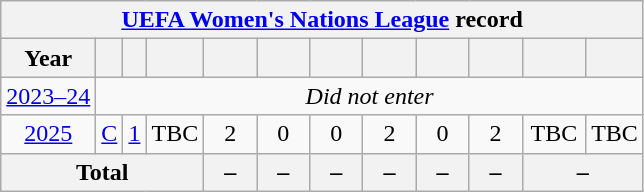<table class="wikitable" style="text-align: center;">
<tr>
<th colspan=13><a href='#'>UEFA Women's Nations League</a> record</th>
</tr>
<tr>
<th>Year</th>
<th></th>
<th></th>
<th width=28></th>
<th width=28></th>
<th width=28></th>
<th width=28></th>
<th width=28></th>
<th width=28></th>
<th width=28></th>
<th width=35></th>
<th width=28></th>
</tr>
<tr>
<td><a href='#'>2023–24</a></td>
<td colspan=11><em>Did not enter</em></td>
</tr>
<tr>
<td><a href='#'>2025</a></td>
<td><a href='#'>C</a></td>
<td><a href='#'>1</a></td>
<td>TBC</td>
<td>2</td>
<td>0</td>
<td>0</td>
<td>2</td>
<td>0</td>
<td>2</td>
<td>TBC</td>
<td>TBC</td>
</tr>
<tr>
<th colspan=4>Total</th>
<th>–</th>
<th>–</th>
<th>–</th>
<th>–</th>
<th>–</th>
<th>–</th>
<th colspan=2>–</th>
</tr>
</table>
